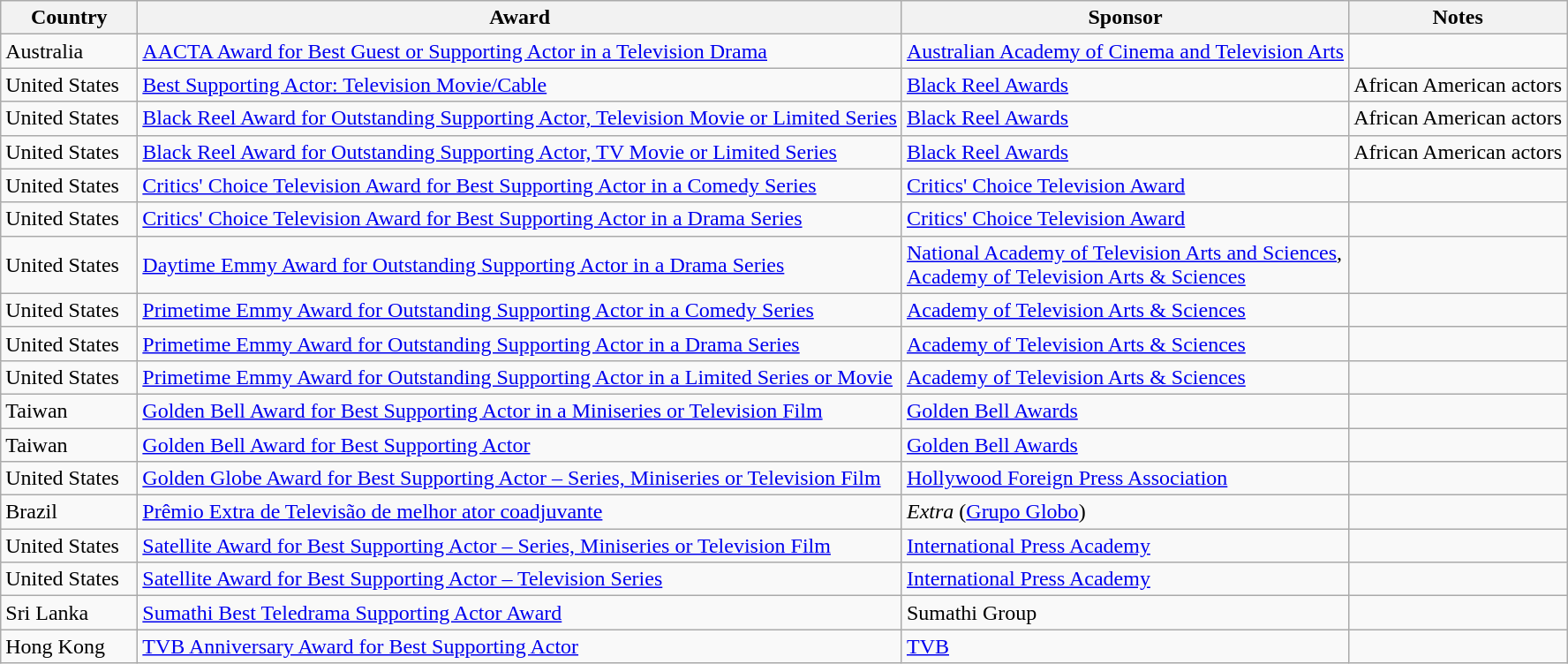<table class="wikitable sortable">
<tr>
<th style="width:6em;">Country</th>
<th>Award</th>
<th>Sponsor</th>
<th>Notes</th>
</tr>
<tr>
<td>Australia</td>
<td><a href='#'>AACTA Award for Best Guest or Supporting Actor in a Television Drama</a></td>
<td><a href='#'>Australian Academy of Cinema and Television Arts</a></td>
<td></td>
</tr>
<tr>
<td>United States</td>
<td><a href='#'>Best Supporting Actor: Television Movie/Cable</a></td>
<td><a href='#'>Black Reel Awards</a></td>
<td>African American actors</td>
</tr>
<tr>
<td>United States</td>
<td><a href='#'>Black Reel Award for Outstanding Supporting Actor, Television Movie or Limited Series</a></td>
<td><a href='#'>Black Reel Awards</a></td>
<td>African American actors</td>
</tr>
<tr>
<td>United States</td>
<td><a href='#'>Black Reel Award for Outstanding Supporting Actor, TV Movie or Limited Series</a></td>
<td><a href='#'>Black Reel Awards</a></td>
<td>African American actors</td>
</tr>
<tr>
<td>United States</td>
<td><a href='#'>Critics' Choice Television Award for Best Supporting Actor in a Comedy Series</a></td>
<td><a href='#'>Critics' Choice Television Award</a></td>
<td></td>
</tr>
<tr>
<td>United States</td>
<td><a href='#'>Critics' Choice Television Award for Best Supporting Actor in a Drama Series</a></td>
<td><a href='#'>Critics' Choice Television Award</a></td>
<td></td>
</tr>
<tr>
<td>United States</td>
<td><a href='#'>Daytime Emmy Award for Outstanding Supporting Actor in a Drama Series</a></td>
<td><a href='#'>National Academy of Television Arts and Sciences</a>,<br><a href='#'>Academy of Television Arts & Sciences</a></td>
<td></td>
</tr>
<tr>
<td>United States</td>
<td><a href='#'>Primetime Emmy Award for Outstanding Supporting Actor in a Comedy Series</a></td>
<td><a href='#'>Academy of Television Arts & Sciences</a></td>
<td></td>
</tr>
<tr>
<td>United States</td>
<td><a href='#'>Primetime Emmy Award for Outstanding Supporting Actor in a Drama Series</a></td>
<td><a href='#'>Academy of Television Arts & Sciences</a></td>
<td></td>
</tr>
<tr>
<td>United States</td>
<td><a href='#'>Primetime Emmy Award for Outstanding Supporting Actor in a Limited Series or Movie</a></td>
<td><a href='#'>Academy of Television Arts & Sciences</a></td>
<td></td>
</tr>
<tr>
<td>Taiwan</td>
<td><a href='#'>Golden Bell Award for Best Supporting Actor in a Miniseries or Television Film</a></td>
<td><a href='#'>Golden Bell Awards</a></td>
<td></td>
</tr>
<tr>
<td>Taiwan</td>
<td><a href='#'>Golden Bell Award for Best Supporting Actor</a></td>
<td><a href='#'>Golden Bell Awards</a></td>
<td></td>
</tr>
<tr>
<td>United States</td>
<td><a href='#'>Golden Globe Award for Best Supporting Actor – Series, Miniseries or Television Film</a></td>
<td><a href='#'>Hollywood Foreign Press Association</a></td>
<td></td>
</tr>
<tr>
<td>Brazil</td>
<td><a href='#'>Prêmio Extra de Televisão de melhor ator coadjuvante</a></td>
<td><em>Extra</em> (<a href='#'>Grupo Globo</a>)</td>
<td></td>
</tr>
<tr>
<td>United States</td>
<td><a href='#'>Satellite Award for Best Supporting Actor – Series, Miniseries or Television Film</a></td>
<td><a href='#'>International Press Academy</a></td>
<td></td>
</tr>
<tr>
<td>United States</td>
<td><a href='#'>Satellite Award for Best Supporting Actor – Television Series</a></td>
<td><a href='#'>International Press Academy</a></td>
<td></td>
</tr>
<tr>
<td>Sri Lanka</td>
<td><a href='#'>Sumathi Best Teledrama Supporting Actor Award</a></td>
<td>Sumathi Group</td>
<td></td>
</tr>
<tr>
<td>Hong Kong</td>
<td><a href='#'>TVB Anniversary Award for Best Supporting Actor</a></td>
<td><a href='#'>TVB</a></td>
<td></td>
</tr>
</table>
